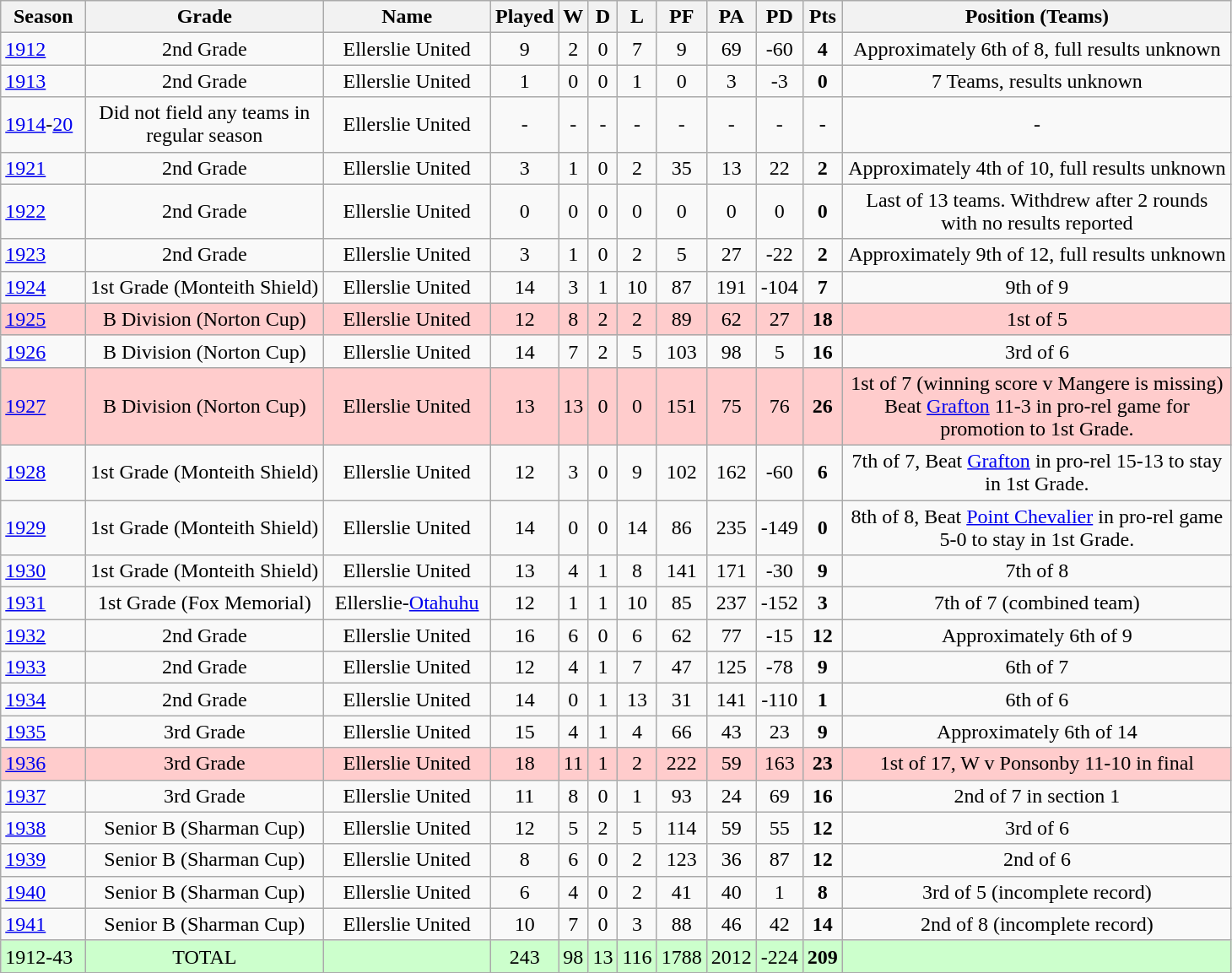<table class="wikitable" style="text-align:center;">
<tr>
<th width=60>Season</th>
<th width=180 abbr="Grade">Grade</th>
<th width=125 abbr="Name">Name</th>
<th width=15 abbr="Played">Played</th>
<th width=15 abbr="Won">W</th>
<th width=15 abbr="Drawn">D</th>
<th width=15 abbr="Lost">L</th>
<th width=20 abbr="Points for">PF</th>
<th width=20 abbr="Points against">PA</th>
<th width=20 abbr="Points difference">PD</th>
<th width=20 abbr="Points">Pts</th>
<th width=300>Position (Teams)</th>
</tr>
<tr>
<td style="text-align:left;"><a href='#'>1912</a></td>
<td>2nd Grade</td>
<td>Ellerslie United</td>
<td>9</td>
<td>2</td>
<td>0</td>
<td>7</td>
<td>9</td>
<td>69</td>
<td>-60</td>
<td><strong>4</strong></td>
<td>Approximately 6th of 8, full results unknown</td>
</tr>
<tr>
<td style="text-align:left;"><a href='#'>1913</a></td>
<td>2nd Grade</td>
<td>Ellerslie United</td>
<td>1</td>
<td>0</td>
<td>0</td>
<td>1</td>
<td>0</td>
<td>3</td>
<td>-3</td>
<td><strong>0</strong></td>
<td>7 Teams, results unknown</td>
</tr>
<tr>
<td style="text-align:left;"><a href='#'>1914</a>-<a href='#'>20</a></td>
<td>Did not field any teams in regular season</td>
<td>Ellerslie United</td>
<td>-</td>
<td>-</td>
<td>-</td>
<td>-</td>
<td>-</td>
<td>-</td>
<td>-</td>
<td><strong>-</strong></td>
<td>-</td>
</tr>
<tr>
<td style="text-align:left;"><a href='#'>1921</a></td>
<td>2nd Grade</td>
<td>Ellerslie United</td>
<td>3</td>
<td>1</td>
<td>0</td>
<td>2</td>
<td>35</td>
<td>13</td>
<td>22</td>
<td><strong>2</strong></td>
<td>Approximately 4th of 10, full results unknown</td>
</tr>
<tr>
<td style="text-align:left;"><a href='#'>1922</a></td>
<td>2nd Grade</td>
<td>Ellerslie United</td>
<td>0</td>
<td>0</td>
<td>0</td>
<td>0</td>
<td>0</td>
<td>0</td>
<td>0</td>
<td><strong>0</strong></td>
<td>Last of 13 teams. Withdrew after 2 rounds with no results reported</td>
</tr>
<tr>
<td style="text-align:left;"><a href='#'>1923</a></td>
<td>2nd Grade</td>
<td>Ellerslie United</td>
<td>3</td>
<td>1</td>
<td>0</td>
<td>2</td>
<td>5</td>
<td>27</td>
<td>-22</td>
<td><strong>2</strong></td>
<td>Approximately 9th of 12, full results unknown</td>
</tr>
<tr>
<td style="text-align:left;"><a href='#'>1924</a></td>
<td>1st Grade (Monteith Shield)</td>
<td>Ellerslie United</td>
<td>14</td>
<td>3</td>
<td>1</td>
<td>10</td>
<td>87</td>
<td>191</td>
<td>-104</td>
<td><strong>7</strong></td>
<td>9th of 9</td>
</tr>
<tr style="background: #FFCCCC;">
<td style="text-align:left;"><a href='#'>1925</a></td>
<td>B Division (Norton Cup)</td>
<td>Ellerslie United</td>
<td>12</td>
<td>8</td>
<td>2</td>
<td>2</td>
<td>89</td>
<td>62</td>
<td>27</td>
<td><strong>18</strong></td>
<td>1st of 5</td>
</tr>
<tr>
<td style="text-align:left;"><a href='#'>1926</a></td>
<td>B Division (Norton Cup)</td>
<td>Ellerslie United</td>
<td>14</td>
<td>7</td>
<td>2</td>
<td>5</td>
<td>103</td>
<td>98</td>
<td>5</td>
<td><strong>16</strong></td>
<td>3rd of 6</td>
</tr>
<tr style="background: #FFCCCC;">
<td style="text-align:left;"><a href='#'>1927</a></td>
<td>B Division (Norton Cup)</td>
<td>Ellerslie United</td>
<td>13</td>
<td>13</td>
<td>0</td>
<td>0</td>
<td>151</td>
<td>75</td>
<td>76</td>
<td><strong>26</strong></td>
<td>1st of 7 (winning score v Mangere is missing) Beat <a href='#'>Grafton</a> 11-3 in pro-rel game for promotion to 1st Grade.</td>
</tr>
<tr>
<td style="text-align:left;"><a href='#'>1928</a></td>
<td>1st Grade (Monteith Shield)</td>
<td>Ellerslie United</td>
<td>12</td>
<td>3</td>
<td>0</td>
<td>9</td>
<td>102</td>
<td>162</td>
<td>-60</td>
<td><strong>6</strong></td>
<td>7th of 7, Beat <a href='#'>Grafton</a> in pro-rel 15-13 to stay in 1st Grade.</td>
</tr>
<tr>
<td style="text-align:left;"><a href='#'>1929</a></td>
<td>1st Grade (Monteith Shield)</td>
<td>Ellerslie United</td>
<td>14</td>
<td>0</td>
<td>0</td>
<td>14</td>
<td>86</td>
<td>235</td>
<td>-149</td>
<td><strong>0</strong></td>
<td>8th of 8, Beat <a href='#'>Point Chevalier</a> in pro-rel game 5-0 to stay in 1st Grade.</td>
</tr>
<tr>
<td style="text-align:left;"><a href='#'>1930</a></td>
<td>1st Grade (Monteith Shield)</td>
<td>Ellerslie United</td>
<td>13</td>
<td>4</td>
<td>1</td>
<td>8</td>
<td>141</td>
<td>171</td>
<td>-30</td>
<td><strong>9</strong></td>
<td>7th of 8</td>
</tr>
<tr>
<td style="text-align:left;"><a href='#'>1931</a></td>
<td>1st Grade (Fox Memorial)</td>
<td>Ellerslie-<a href='#'>Otahuhu</a></td>
<td>12</td>
<td>1</td>
<td>1</td>
<td>10</td>
<td>85</td>
<td>237</td>
<td>-152</td>
<td><strong>3</strong></td>
<td>7th of 7 (combined team)</td>
</tr>
<tr>
<td style="text-align:left;"><a href='#'>1932</a></td>
<td>2nd Grade</td>
<td>Ellerslie United</td>
<td>16</td>
<td>6</td>
<td>0</td>
<td>6</td>
<td>62</td>
<td>77</td>
<td>-15</td>
<td><strong>12</strong></td>
<td>Approximately 6th of 9</td>
</tr>
<tr>
<td style="text-align:left;"><a href='#'>1933</a></td>
<td>2nd Grade</td>
<td>Ellerslie United</td>
<td>12</td>
<td>4</td>
<td>1</td>
<td>7</td>
<td>47</td>
<td>125</td>
<td>-78</td>
<td><strong>9</strong></td>
<td>6th of 7</td>
</tr>
<tr>
<td style="text-align:left;"><a href='#'>1934</a></td>
<td>2nd Grade</td>
<td>Ellerslie United</td>
<td>14</td>
<td>0</td>
<td>1</td>
<td>13</td>
<td>31</td>
<td>141</td>
<td>-110</td>
<td><strong>1</strong></td>
<td>6th of 6</td>
</tr>
<tr>
<td style="text-align:left;"><a href='#'>1935</a></td>
<td>3rd Grade</td>
<td>Ellerslie United</td>
<td>15</td>
<td>4</td>
<td>1</td>
<td>4</td>
<td>66</td>
<td>43</td>
<td>23</td>
<td><strong>9</strong></td>
<td>Approximately 6th of 14</td>
</tr>
<tr style="background: #FFCCCC;">
<td style="text-align:left;"><a href='#'>1936</a></td>
<td>3rd Grade</td>
<td>Ellerslie United</td>
<td>18</td>
<td>11</td>
<td>1</td>
<td>2</td>
<td>222</td>
<td>59</td>
<td>163</td>
<td><strong>23</strong></td>
<td>1st of 17, W v Ponsonby 11-10 in final</td>
</tr>
<tr>
<td style="text-align:left;"><a href='#'>1937</a></td>
<td>3rd Grade</td>
<td>Ellerslie United</td>
<td>11</td>
<td>8</td>
<td>0</td>
<td>1</td>
<td>93</td>
<td>24</td>
<td>69</td>
<td><strong>16</strong></td>
<td>2nd of 7 in section 1</td>
</tr>
<tr>
<td style="text-align:left;"><a href='#'>1938</a></td>
<td>Senior B (Sharman Cup)</td>
<td>Ellerslie United</td>
<td>12</td>
<td>5</td>
<td>2</td>
<td>5</td>
<td>114</td>
<td>59</td>
<td>55</td>
<td><strong>12</strong></td>
<td>3rd of 6</td>
</tr>
<tr>
<td style="text-align:left;"><a href='#'>1939</a></td>
<td>Senior B (Sharman Cup)</td>
<td>Ellerslie United</td>
<td>8</td>
<td>6</td>
<td>0</td>
<td>2</td>
<td>123</td>
<td>36</td>
<td>87</td>
<td><strong>12</strong></td>
<td>2nd of 6</td>
</tr>
<tr>
<td style="text-align:left;"><a href='#'>1940</a></td>
<td>Senior B (Sharman Cup)</td>
<td>Ellerslie United</td>
<td>6</td>
<td>4</td>
<td>0</td>
<td>2</td>
<td>41</td>
<td>40</td>
<td>1</td>
<td><strong>8</strong></td>
<td>3rd of 5 (incomplete record)</td>
</tr>
<tr>
<td style="text-align:left;"><a href='#'>1941</a></td>
<td>Senior B (Sharman Cup)</td>
<td>Ellerslie United</td>
<td>10</td>
<td>7</td>
<td>0</td>
<td>3</td>
<td>88</td>
<td>46</td>
<td>42</td>
<td><strong>14</strong></td>
<td>2nd of 8 (incomplete record)</td>
</tr>
<tr style="background: #ccffcc;">
<td style="text-align:left;">1912-43</td>
<td>TOTAL</td>
<td></td>
<td>243</td>
<td>98</td>
<td>13</td>
<td>116</td>
<td>1788</td>
<td>2012</td>
<td>-224</td>
<td><strong>209</strong></td>
<td></td>
</tr>
</table>
